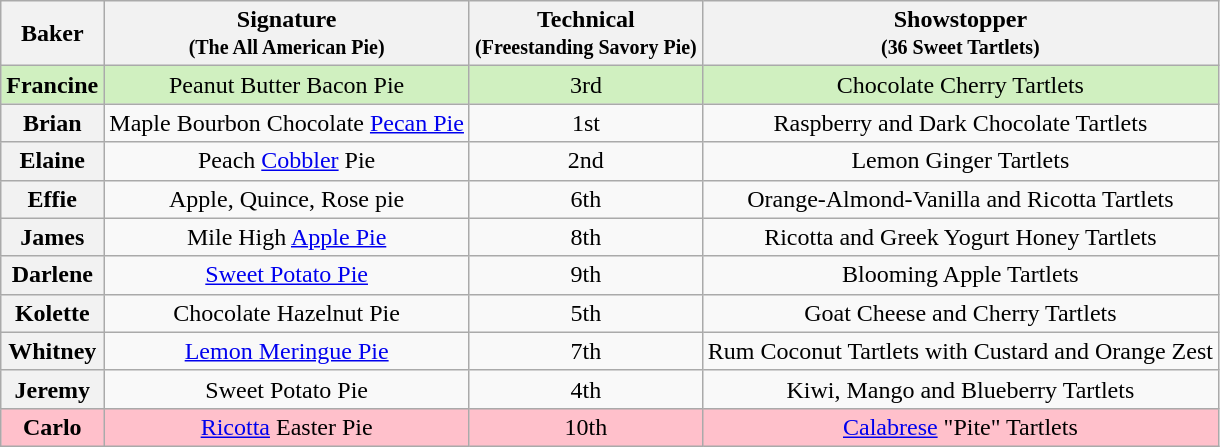<table class="wikitable sortable" style="text-align:center;">
<tr>
<th scope="col">Baker</th>
<th scope="col" class="unsortable">Signature<br><small>(The All American Pie)</small></th>
<th scope="col">Technical<br><small>(Freestanding Savory Pie)</small></th>
<th scope="col" class="unsortable">Showstopper<br><small>(36 Sweet Tartlets)</small></th>
</tr>
<tr style="background:#d0f0c0;">
<th scope="row" style="background:#d0f0c0;">Francine</th>
<td>Peanut Butter Bacon Pie</td>
<td>3rd</td>
<td>Chocolate Cherry Tartlets</td>
</tr>
<tr>
<th scope="row">Brian</th>
<td>Maple Bourbon Chocolate <a href='#'>Pecan Pie</a></td>
<td>1st</td>
<td>Raspberry and Dark Chocolate Tartlets</td>
</tr>
<tr>
<th scope="row">Elaine</th>
<td>Peach <a href='#'>Cobbler</a> Pie</td>
<td>2nd</td>
<td>Lemon Ginger Tartlets</td>
</tr>
<tr>
<th scope="row">Effie</th>
<td>Apple, Quince, Rose pie</td>
<td>6th</td>
<td>Orange-Almond-Vanilla and Ricotta Tartlets</td>
</tr>
<tr>
<th scope="row">James</th>
<td>Mile High <a href='#'>Apple Pie</a></td>
<td>8th</td>
<td>Ricotta and Greek Yogurt Honey Tartlets</td>
</tr>
<tr>
<th scope="row">Darlene</th>
<td><a href='#'>Sweet Potato Pie</a></td>
<td>9th</td>
<td>Blooming Apple Tartlets</td>
</tr>
<tr>
<th scope="row">Kolette</th>
<td>Chocolate Hazelnut Pie</td>
<td>5th</td>
<td>Goat Cheese and Cherry Tartlets</td>
</tr>
<tr>
<th scope="row">Whitney</th>
<td><a href='#'>Lemon Meringue Pie</a></td>
<td>7th</td>
<td>Rum Coconut Tartlets with Custard and Orange Zest</td>
</tr>
<tr>
<th scope="row">Jeremy</th>
<td>Sweet Potato Pie</td>
<td>4th</td>
<td>Kiwi, Mango and Blueberry Tartlets</td>
</tr>
<tr style="background:Pink;">
<th scope="row" style="background:Pink;">Carlo</th>
<td><a href='#'>Ricotta</a> Easter Pie</td>
<td>10th</td>
<td><a href='#'>Calabrese</a> "Pite" Tartlets</td>
</tr>
</table>
